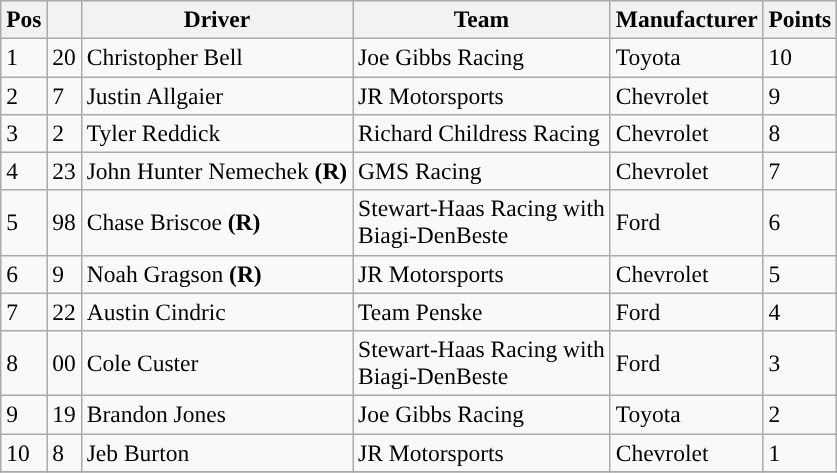<table class="wikitable" style="font-size:98%">
<tr>
<th>Pos</th>
<th></th>
<th>Driver</th>
<th>Team</th>
<th>Manufacturer</th>
<th>Points</th>
</tr>
<tr>
<td>1</td>
<td>20</td>
<td>Christopher Bell</td>
<td>Joe Gibbs Racing</td>
<td>Toyota</td>
<td>10</td>
</tr>
<tr>
<td>2</td>
<td>7</td>
<td>Justin Allgaier</td>
<td>JR Motorsports</td>
<td>Chevrolet</td>
<td>9</td>
</tr>
<tr>
<td>3</td>
<td>2</td>
<td>Tyler Reddick</td>
<td>Richard Childress Racing</td>
<td>Chevrolet</td>
<td>8</td>
</tr>
<tr>
<td>4</td>
<td>23</td>
<td>John Hunter Nemechek <strong>(R)</strong></td>
<td>GMS Racing</td>
<td>Chevrolet</td>
<td>7</td>
</tr>
<tr>
<td>5</td>
<td>98</td>
<td>Chase Briscoe <strong>(R)</strong></td>
<td>Stewart-Haas Racing with<br>Biagi-DenBeste</td>
<td>Ford</td>
<td>6</td>
</tr>
<tr>
<td>6</td>
<td>9</td>
<td>Noah Gragson <strong>(R)</strong></td>
<td>JR Motorsports</td>
<td>Chevrolet</td>
<td>5</td>
</tr>
<tr>
<td>7</td>
<td>22</td>
<td>Austin Cindric</td>
<td>Team Penske</td>
<td>Ford</td>
<td>4</td>
</tr>
<tr>
<td>8</td>
<td>00</td>
<td>Cole Custer</td>
<td>Stewart-Haas Racing with<br>Biagi-DenBeste</td>
<td>Ford</td>
<td>3</td>
</tr>
<tr>
<td>9</td>
<td>19</td>
<td>Brandon Jones</td>
<td>Joe Gibbs Racing</td>
<td>Toyota</td>
<td>2</td>
</tr>
<tr>
<td>10</td>
<td>8</td>
<td>Jeb Burton</td>
<td>JR Motorsports</td>
<td>Chevrolet</td>
<td>1</td>
</tr>
<tr>
</tr>
</table>
